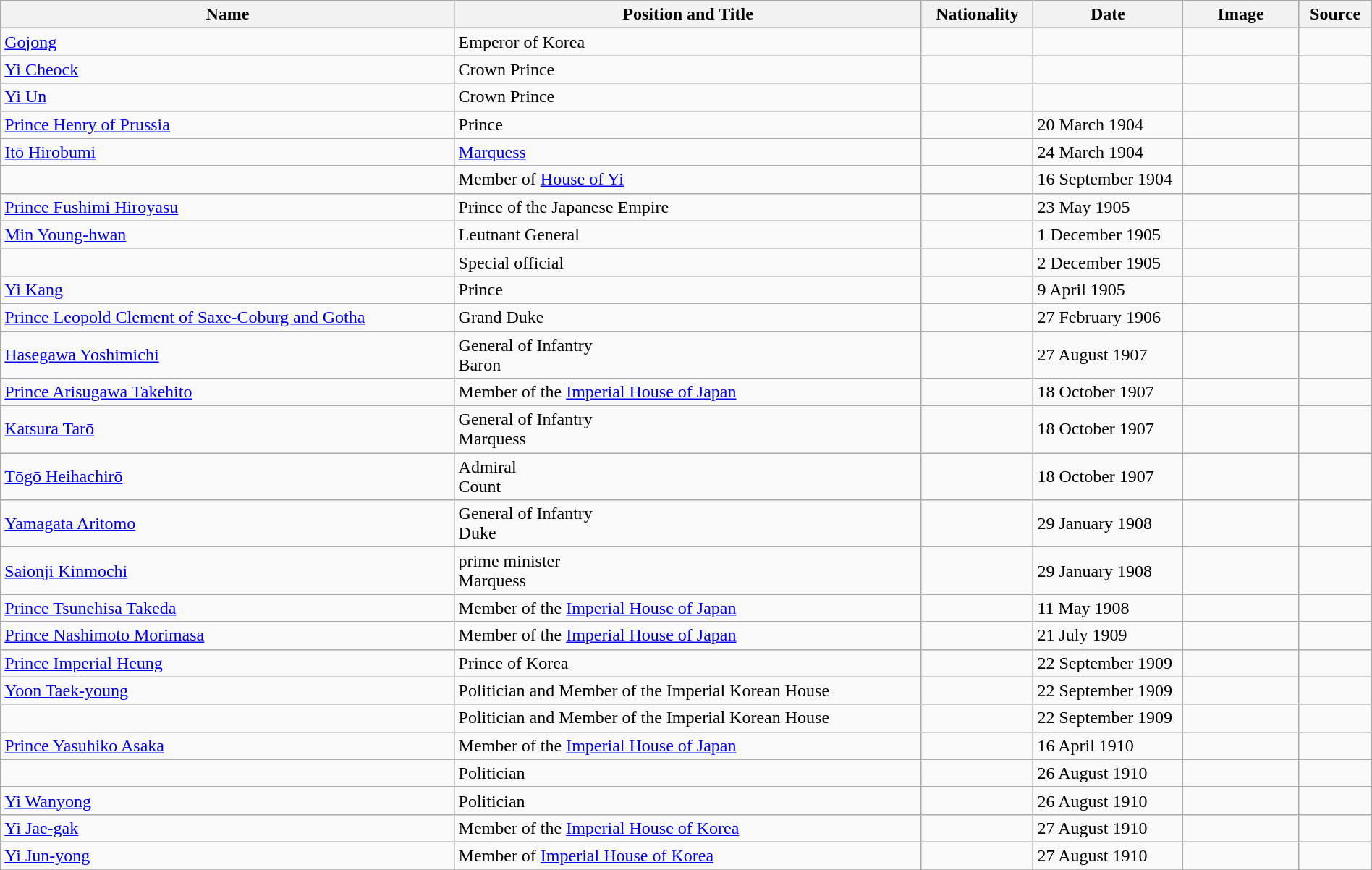<table class="wikitable" style="width:100%;">
<tr>
<th>Name</th>
<th>Position and Title</th>
<th>Nationality</th>
<th width="130">Date</th>
<th width="100">Image</th>
<th>Source</th>
</tr>
<tr>
<td><a href='#'>Gojong</a></td>
<td>Emperor of Korea</td>
<td></td>
<td></td>
<td></td>
<td></td>
</tr>
<tr>
<td><a href='#'>Yi Cheock</a></td>
<td>Crown Prince</td>
<td></td>
<td></td>
<td></td>
</tr>
<tr>
<td><a href='#'>Yi Un</a></td>
<td>Crown Prince</td>
<td></td>
<td></td>
<td></td>
<td></td>
</tr>
<tr>
<td><a href='#'>Prince Henry of Prussia</a></td>
<td>Prince</td>
<td></td>
<td>20 March 1904</td>
<td></td>
<td></td>
</tr>
<tr>
<td><a href='#'>Itō Hirobumi</a></td>
<td><a href='#'>Marquess</a></td>
<td></td>
<td>24 March 1904</td>
<td></td>
<td></td>
</tr>
<tr>
<td></td>
<td>Member of <a href='#'>House of Yi</a></td>
<td></td>
<td>16 September 1904</td>
<td></td>
<td></td>
</tr>
<tr>
<td><a href='#'>Prince Fushimi Hiroyasu</a></td>
<td>Prince of the Japanese Empire</td>
<td></td>
<td>23 May 1905</td>
<td></td>
<td></td>
</tr>
<tr>
<td><a href='#'>Min Young-hwan</a></td>
<td>Leutnant General</td>
<td></td>
<td>1 December 1905</td>
<td></td>
<td></td>
</tr>
<tr>
<td></td>
<td>Special official</td>
<td></td>
<td>2 December 1905</td>
<td></td>
<td></td>
</tr>
<tr>
<td><a href='#'>Yi Kang</a></td>
<td>Prince</td>
<td></td>
<td>9 April 1905</td>
<td></td>
<td></td>
</tr>
<tr>
<td><a href='#'>Prince Leopold Clement of Saxe-Coburg and Gotha</a></td>
<td>Grand Duke</td>
<td></td>
<td>27 February 1906</td>
<td></td>
<td></td>
</tr>
<tr>
<td><a href='#'>Hasegawa Yoshimichi</a></td>
<td>General of Infantry<br>Baron</td>
<td></td>
<td>27 August 1907</td>
<td></td>
<td></td>
</tr>
<tr>
<td><a href='#'>Prince Arisugawa Takehito</a></td>
<td>Member of the <a href='#'>Imperial House of Japan</a></td>
<td></td>
<td>18 October 1907</td>
<td></td>
<td></td>
</tr>
<tr>
<td><a href='#'>Katsura Tarō</a></td>
<td>General of Infantry<br>Marquess</td>
<td></td>
<td>18 October 1907</td>
<td></td>
<td></td>
</tr>
<tr>
<td><a href='#'>Tōgō Heihachirō</a></td>
<td>Admiral<br>Count</td>
<td></td>
<td>18 October 1907</td>
<td></td>
<td></td>
</tr>
<tr>
<td><a href='#'>Yamagata Aritomo</a></td>
<td>General of Infantry<br>Duke</td>
<td></td>
<td>29 January 1908</td>
<td></td>
<td></td>
</tr>
<tr>
<td><a href='#'>Saionji Kinmochi</a></td>
<td>prime minister<br>Marquess</td>
<td></td>
<td>29 January 1908</td>
<td></td>
<td></td>
</tr>
<tr>
<td><a href='#'>Prince Tsunehisa Takeda</a></td>
<td>Member of the <a href='#'>Imperial House of Japan</a></td>
<td></td>
<td>11 May 1908</td>
<td></td>
<td></td>
</tr>
<tr>
<td><a href='#'>Prince Nashimoto Morimasa</a></td>
<td>Member of the <a href='#'>Imperial House of Japan</a></td>
<td></td>
<td>21 July 1909</td>
<td></td>
<td></td>
</tr>
<tr>
<td><a href='#'>Prince Imperial Heung</a></td>
<td>Prince of Korea</td>
<td></td>
<td>22 September 1909</td>
<td></td>
<td></td>
</tr>
<tr>
<td><a href='#'>Yoon Taek-young</a></td>
<td>Politician and Member of the Imperial Korean House</td>
<td></td>
<td>22 September 1909</td>
<td></td>
<td></td>
</tr>
<tr>
<td></td>
<td>Politician and Member of the Imperial Korean House</td>
<td></td>
<td>22 September 1909</td>
<td></td>
<td></td>
</tr>
<tr>
<td><a href='#'>Prince Yasuhiko Asaka</a></td>
<td>Member of the <a href='#'>Imperial House of Japan</a></td>
<td></td>
<td>16 April 1910</td>
<td></td>
<td></td>
</tr>
<tr>
<td></td>
<td>Politician</td>
<td></td>
<td>26 August 1910</td>
<td></td>
<td></td>
</tr>
<tr>
<td><a href='#'>Yi Wanyong</a></td>
<td>Politician</td>
<td></td>
<td>26 August 1910</td>
<td></td>
<td></td>
</tr>
<tr>
<td><a href='#'>Yi Jae-gak</a></td>
<td>Member of the <a href='#'>Imperial House of Korea</a></td>
<td></td>
<td>27 August 1910</td>
<td></td>
<td></td>
</tr>
<tr>
<td><a href='#'>Yi Jun-yong</a></td>
<td>Member of <a href='#'>Imperial House of Korea</a></td>
<td></td>
<td>27 August 1910</td>
<td></td>
<td></td>
</tr>
<tr>
</tr>
</table>
